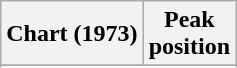<table class="wikitable sortable plainrowheaders" style="text-align:center">
<tr>
<th scope="col">Chart (1973)</th>
<th scope="col">Peak<br>position</th>
</tr>
<tr>
</tr>
<tr>
</tr>
</table>
